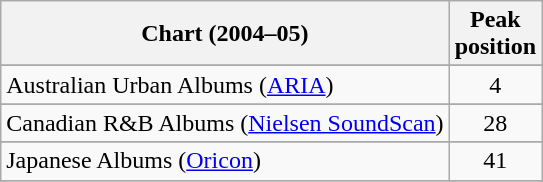<table class="wikitable sortable">
<tr>
<th>Chart (2004–05)</th>
<th>Peak<br>position</th>
</tr>
<tr>
</tr>
<tr>
<td>Australian Urban Albums (<a href='#'>ARIA</a>)</td>
<td align="center">4</td>
</tr>
<tr>
</tr>
<tr>
</tr>
<tr>
</tr>
<tr>
<td>Canadian R&B Albums (<a href='#'>Nielsen SoundScan</a>)</td>
<td style="text-align:center;">28</td>
</tr>
<tr>
</tr>
<tr>
</tr>
<tr>
</tr>
<tr>
</tr>
<tr>
</tr>
<tr>
<td>Japanese Albums (<a href='#'>Oricon</a>)</td>
<td style="text-align:center;">41</td>
</tr>
<tr>
</tr>
<tr>
</tr>
<tr>
</tr>
<tr>
</tr>
<tr>
</tr>
<tr>
</tr>
<tr>
</tr>
<tr>
</tr>
<tr>
</tr>
</table>
